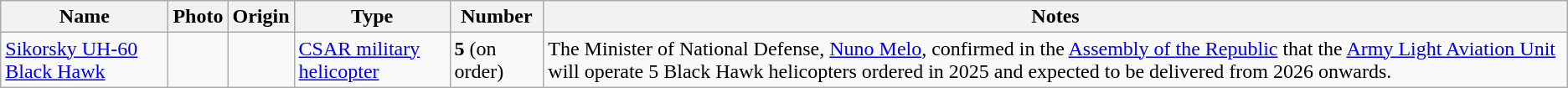<table class="wikitable">
<tr>
<th>Name</th>
<th>Photo</th>
<th>Origin</th>
<th>Type</th>
<th>Number</th>
<th>Notes</th>
</tr>
<tr>
<td><a href='#'>Sikorsky UH-60 Black Hawk</a></td>
<td></td>
<td></td>
<td><a href='#'>CSAR military helicopter</a></td>
<td><strong>5</strong> (on order)</td>
<td>The Minister of National Defense, <a href='#'>Nuno Melo</a>, confirmed in the <a href='#'>Assembly of the Republic</a> that the <a href='#'>Army Light Aviation Unit</a> will operate 5 Black Hawk helicopters ordered in 2025 and expected to be delivered from 2026 onwards.</td>
</tr>
</table>
